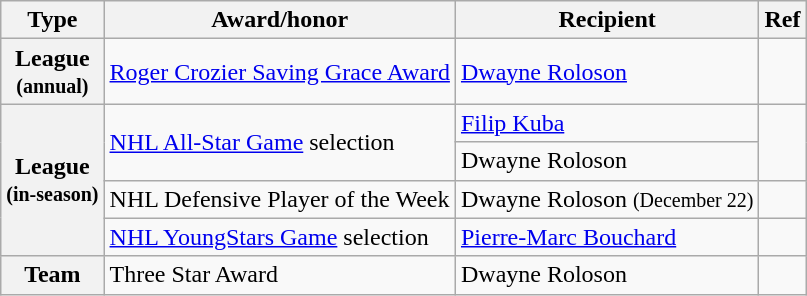<table class="wikitable">
<tr>
<th scope="col">Type</th>
<th scope="col">Award/honor</th>
<th scope="col">Recipient</th>
<th scope="col">Ref</th>
</tr>
<tr>
<th scope="row">League<br><small>(annual)</small></th>
<td><a href='#'>Roger Crozier Saving Grace Award</a></td>
<td><a href='#'>Dwayne Roloson</a></td>
<td></td>
</tr>
<tr>
<th scope="row" rowspan="4">League<br><small>(in-season)</small></th>
<td rowspan="2"><a href='#'>NHL All-Star Game</a> selection</td>
<td><a href='#'>Filip Kuba</a></td>
<td rowspan="2"></td>
</tr>
<tr>
<td>Dwayne Roloson</td>
</tr>
<tr>
<td>NHL Defensive Player of the Week</td>
<td>Dwayne Roloson <small>(December 22)</small></td>
<td></td>
</tr>
<tr>
<td><a href='#'>NHL YoungStars Game</a> selection</td>
<td><a href='#'>Pierre-Marc Bouchard</a></td>
<td></td>
</tr>
<tr>
<th scope="row">Team</th>
<td>Three Star Award</td>
<td>Dwayne Roloson</td>
<td></td>
</tr>
</table>
